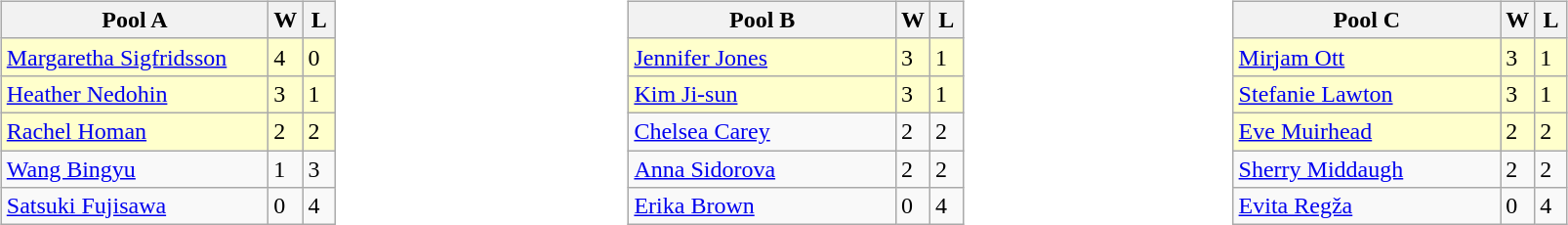<table>
<tr>
<td valign=top width=10%><br><table class=wikitable>
<tr>
<th width=175>Pool A</th>
<th width=15>W</th>
<th width=15>L</th>
</tr>
<tr bgcolor=#ffffcc>
<td> <a href='#'>Margaretha Sigfridsson</a></td>
<td>4</td>
<td>0</td>
</tr>
<tr bgcolor=#ffffcc>
<td> <a href='#'>Heather Nedohin</a></td>
<td>3</td>
<td>1</td>
</tr>
<tr bgcolor=#ffffcc>
<td> <a href='#'>Rachel Homan</a></td>
<td>2</td>
<td>2</td>
</tr>
<tr>
<td> <a href='#'>Wang Bingyu</a></td>
<td>1</td>
<td>3</td>
</tr>
<tr>
<td> <a href='#'>Satsuki Fujisawa</a></td>
<td>0</td>
<td>4</td>
</tr>
</table>
</td>
<td valign=top width=10%><br><table class=wikitable>
<tr>
<th width=175>Pool B</th>
<th width=15>W</th>
<th width=15>L</th>
</tr>
<tr bgcolor=#ffffcc>
<td> <a href='#'>Jennifer Jones</a></td>
<td>3</td>
<td>1</td>
</tr>
<tr bgcolor=#ffffcc>
<td> <a href='#'>Kim Ji-sun</a></td>
<td>3</td>
<td>1</td>
</tr>
<tr>
<td> <a href='#'>Chelsea Carey</a></td>
<td>2</td>
<td>2</td>
</tr>
<tr>
<td> <a href='#'>Anna Sidorova</a></td>
<td>2</td>
<td>2</td>
</tr>
<tr>
<td> <a href='#'>Erika Brown</a></td>
<td>0</td>
<td>4</td>
</tr>
</table>
</td>
<td valign=top width=10%><br><table class=wikitable>
<tr>
<th width=175>Pool C</th>
<th width=15>W</th>
<th width=15>L</th>
</tr>
<tr bgcolor=#ffffcc>
<td> <a href='#'>Mirjam Ott</a></td>
<td>3</td>
<td>1</td>
</tr>
<tr bgcolor=#ffffcc>
<td> <a href='#'>Stefanie Lawton</a></td>
<td>3</td>
<td>1</td>
</tr>
<tr bgcolor=#ffffcc>
<td> <a href='#'>Eve Muirhead</a></td>
<td>2</td>
<td>2</td>
</tr>
<tr>
<td> <a href='#'>Sherry Middaugh</a></td>
<td>2</td>
<td>2</td>
</tr>
<tr>
<td> <a href='#'>Evita Regža</a></td>
<td>0</td>
<td>4</td>
</tr>
</table>
</td>
</tr>
</table>
